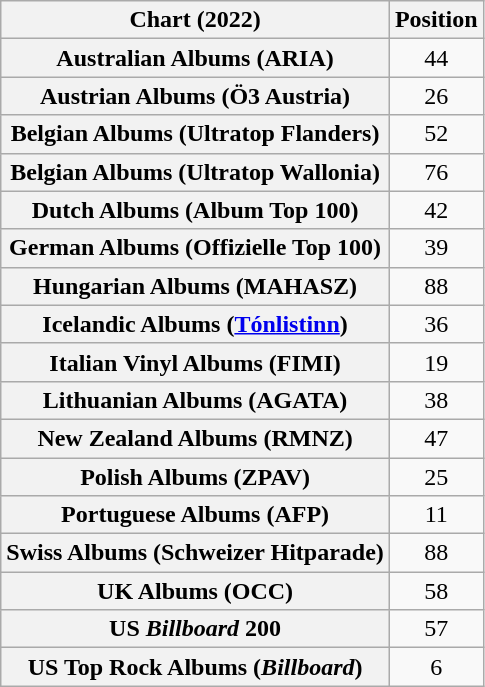<table class="wikitable sortable plainrowheaders" style="text-align:center">
<tr>
<th scope="col">Chart (2022)</th>
<th scope="col">Position</th>
</tr>
<tr>
<th scope="row">Australian Albums (ARIA)</th>
<td>44</td>
</tr>
<tr>
<th scope="row">Austrian Albums (Ö3 Austria)</th>
<td>26</td>
</tr>
<tr>
<th scope="row">Belgian Albums (Ultratop Flanders)</th>
<td>52</td>
</tr>
<tr>
<th scope="row">Belgian Albums (Ultratop Wallonia)</th>
<td>76</td>
</tr>
<tr>
<th scope="row">Dutch Albums (Album Top 100)</th>
<td>42</td>
</tr>
<tr>
<th scope="row">German Albums (Offizielle Top 100)</th>
<td>39</td>
</tr>
<tr>
<th scope="row">Hungarian Albums (MAHASZ)</th>
<td>88</td>
</tr>
<tr>
<th scope="row">Icelandic Albums (<a href='#'>Tónlistinn</a>)</th>
<td>36</td>
</tr>
<tr>
<th scope="row">Italian Vinyl Albums (FIMI)</th>
<td>19</td>
</tr>
<tr>
<th scope="row">Lithuanian Albums (AGATA)</th>
<td>38</td>
</tr>
<tr>
<th scope="row">New Zealand Albums (RMNZ)</th>
<td>47</td>
</tr>
<tr>
<th scope="row">Polish Albums (ZPAV)</th>
<td>25</td>
</tr>
<tr>
<th scope="row">Portuguese Albums (AFP)</th>
<td>11</td>
</tr>
<tr>
<th scope="row">Swiss Albums (Schweizer Hitparade)</th>
<td>88</td>
</tr>
<tr>
<th scope="row">UK Albums (OCC)</th>
<td>58</td>
</tr>
<tr>
<th scope="row">US <em>Billboard</em> 200</th>
<td>57</td>
</tr>
<tr>
<th scope="row">US Top Rock Albums (<em>Billboard</em>)</th>
<td>6</td>
</tr>
</table>
